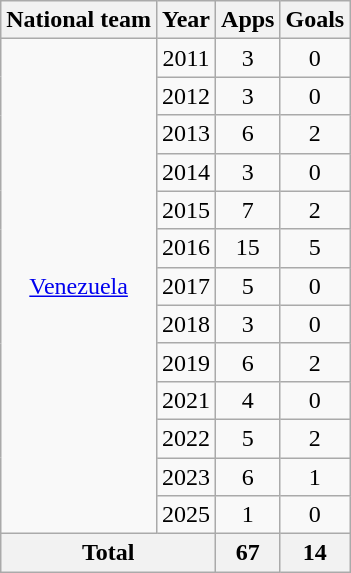<table class=wikitable style=text-align:center>
<tr>
<th>National team</th>
<th>Year</th>
<th>Apps</th>
<th>Goals</th>
</tr>
<tr>
<td rowspan="13"><a href='#'>Venezuela</a></td>
<td>2011</td>
<td>3</td>
<td>0</td>
</tr>
<tr>
<td>2012</td>
<td>3</td>
<td>0</td>
</tr>
<tr>
<td>2013</td>
<td>6</td>
<td>2</td>
</tr>
<tr>
<td>2014</td>
<td>3</td>
<td>0</td>
</tr>
<tr>
<td>2015</td>
<td>7</td>
<td>2</td>
</tr>
<tr>
<td>2016</td>
<td>15</td>
<td>5</td>
</tr>
<tr>
<td>2017</td>
<td>5</td>
<td>0</td>
</tr>
<tr>
<td>2018</td>
<td>3</td>
<td>0</td>
</tr>
<tr>
<td>2019</td>
<td>6</td>
<td>2</td>
</tr>
<tr>
<td>2021</td>
<td>4</td>
<td>0</td>
</tr>
<tr>
<td>2022</td>
<td>5</td>
<td>2</td>
</tr>
<tr>
<td>2023</td>
<td>6</td>
<td>1</td>
</tr>
<tr>
<td>2025</td>
<td>1</td>
<td>0</td>
</tr>
<tr>
<th colspan="2">Total</th>
<th>67</th>
<th>14</th>
</tr>
</table>
